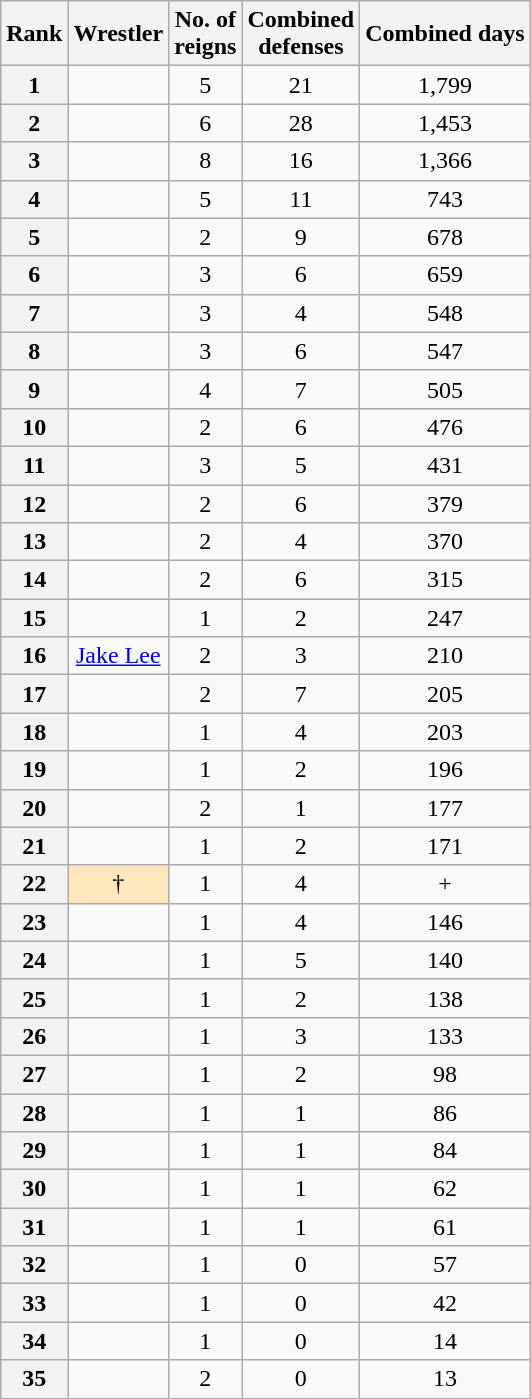<table class="wikitable sortable" style="text-align: center">
<tr>
<th>Rank</th>
<th>Wrestler</th>
<th>No. of<br>reigns</th>
<th>Combined<br>defenses</th>
<th>Combined days</th>
</tr>
<tr>
<th>1</th>
<td></td>
<td>5</td>
<td>21</td>
<td>1,799</td>
</tr>
<tr>
<th>2</th>
<td></td>
<td>6</td>
<td>28</td>
<td>1,453</td>
</tr>
<tr>
<th>3</th>
<td></td>
<td>8</td>
<td>16</td>
<td>1,366</td>
</tr>
<tr>
<th>4</th>
<td></td>
<td>5</td>
<td>11</td>
<td>743</td>
</tr>
<tr>
<th>5</th>
<td></td>
<td>2</td>
<td>9</td>
<td>678</td>
</tr>
<tr>
<th>6</th>
<td></td>
<td>3</td>
<td>6</td>
<td>659</td>
</tr>
<tr>
<th>7</th>
<td></td>
<td>3</td>
<td>4</td>
<td>548</td>
</tr>
<tr>
<th>8</th>
<td></td>
<td>3</td>
<td>6</td>
<td>547</td>
</tr>
<tr>
<th>9</th>
<td></td>
<td>4</td>
<td>7</td>
<td>505</td>
</tr>
<tr>
<th>10</th>
<td></td>
<td>2</td>
<td>6</td>
<td>476</td>
</tr>
<tr>
<th>11</th>
<td></td>
<td>3</td>
<td>5</td>
<td>431</td>
</tr>
<tr>
<th>12</th>
<td></td>
<td>2</td>
<td>6</td>
<td>379</td>
</tr>
<tr>
<th>13</th>
<td></td>
<td>2</td>
<td>4</td>
<td>370</td>
</tr>
<tr>
<th>14</th>
<td></td>
<td>2</td>
<td>6</td>
<td>315</td>
</tr>
<tr>
<th>15</th>
<td></td>
<td>1</td>
<td>2</td>
<td>247</td>
</tr>
<tr>
<th>16</th>
<td><a href='#'>Jake Lee</a></td>
<td>2</td>
<td>3</td>
<td>210</td>
</tr>
<tr>
<th>17</th>
<td></td>
<td>2</td>
<td>7</td>
<td>205</td>
</tr>
<tr>
<th>18</th>
<td></td>
<td>1</td>
<td>4</td>
<td>203</td>
</tr>
<tr>
<th>19</th>
<td></td>
<td>1</td>
<td>2</td>
<td>196</td>
</tr>
<tr>
<th>20</th>
<td></td>
<td>2</td>
<td>1</td>
<td>177</td>
</tr>
<tr>
<th>21</th>
<td></td>
<td>1</td>
<td>2</td>
<td>171</td>
</tr>
<tr>
<th>22</th>
<td style="background-color:#ffe6bd"> †</td>
<td>1</td>
<td>4</td>
<td>+</td>
</tr>
<tr>
<th>23</th>
<td></td>
<td>1</td>
<td>4</td>
<td>146</td>
</tr>
<tr>
<th>24</th>
<td></td>
<td>1</td>
<td>5</td>
<td>140</td>
</tr>
<tr>
<th>25</th>
<td></td>
<td>1</td>
<td>2</td>
<td>138</td>
</tr>
<tr>
<th>26</th>
<td></td>
<td>1</td>
<td>3</td>
<td>133</td>
</tr>
<tr>
<th>27</th>
<td></td>
<td>1</td>
<td>2</td>
<td>98</td>
</tr>
<tr>
<th>28</th>
<td></td>
<td>1</td>
<td>1</td>
<td>86</td>
</tr>
<tr>
<th>29</th>
<td></td>
<td>1</td>
<td>1</td>
<td>84</td>
</tr>
<tr>
<th>30</th>
<td></td>
<td>1</td>
<td>1</td>
<td>62</td>
</tr>
<tr>
<th>31</th>
<td></td>
<td>1</td>
<td>1</td>
<td>61</td>
</tr>
<tr>
<th>32</th>
<td></td>
<td>1</td>
<td>0</td>
<td>57</td>
</tr>
<tr>
<th>33</th>
<td></td>
<td>1</td>
<td>0</td>
<td>42</td>
</tr>
<tr>
<th>34</th>
<td></td>
<td>1</td>
<td>0</td>
<td>14</td>
</tr>
<tr>
<th>35</th>
<td></td>
<td>2</td>
<td>0</td>
<td>13</td>
</tr>
<tr>
</tr>
</table>
